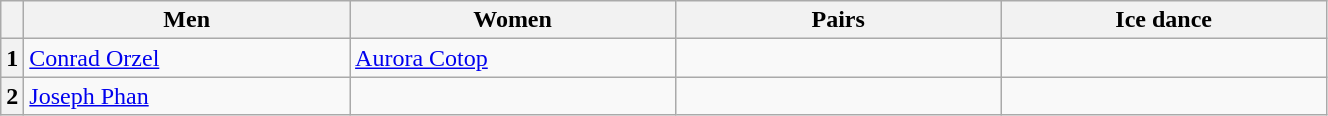<table class="wikitable unsortable" style="text-align:left; width:70%">
<tr>
<th scope="col"></th>
<th scope="col" style="width:25%">Men</th>
<th scope="col" style="width:25%">Women</th>
<th scope="col" style="width:25%">Pairs</th>
<th scope="col" style="width:25%">Ice dance</th>
</tr>
<tr>
<th scope="row">1</th>
<td><a href='#'>Conrad Orzel</a></td>
<td><a href='#'>Aurora Cotop</a></td>
<td></td>
<td></td>
</tr>
<tr>
<th scope="row">2</th>
<td><a href='#'>Joseph Phan</a></td>
<td></td>
<td></td>
<td></td>
</tr>
</table>
